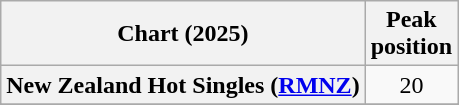<table class="wikitable sortable plainrowheaders" style="text-align:center">
<tr>
<th scope="col">Chart (2025)</th>
<th scope="col">Peak<br>position</th>
</tr>
<tr>
<th scope="row">New Zealand Hot Singles (<a href='#'>RMNZ</a>)</th>
<td>20</td>
</tr>
<tr>
</tr>
<tr>
</tr>
</table>
